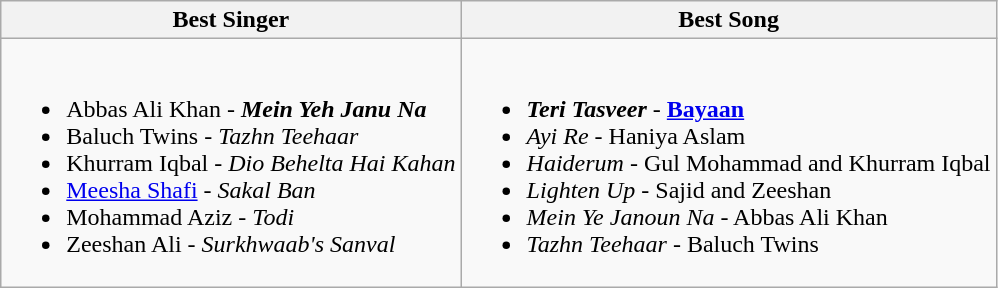<table class=wikitable style="width=100%">
<tr>
<th style="width=50%">Best Singer</th>
<th style="width=50%">Best Song</th>
</tr>
<tr>
<td valign="top"><br><ul><li>Abbas Ali Khan - <strong><em>Mein Yeh Janu Na</em></strong></li><li>Baluch Twins - <em>Tazhn Teehaar</em></li><li>Khurram Iqbal - <em>Dio Behelta Hai Kahan</em></li><li><a href='#'>Meesha Shafi</a> - <em>Sakal Ban</em></li><li>Mohammad Aziz - <em>Todi</em></li><li>Zeeshan Ali - <em>Surkhwaab's Sanval</em></li></ul></td>
<td valign="top"><br><ul><li><strong><em>Teri Tasveer</em></strong> - <strong><a href='#'>Bayaan</a></strong></li><li><em>Ayi Re</em> - Haniya Aslam</li><li><em>Haiderum</em> - Gul Mohammad and Khurram Iqbal</li><li><em>Lighten Up</em> - Sajid and Zeeshan</li><li><em>Mein Ye Janoun Na</em> - Abbas Ali Khan</li><li><em>Tazhn Teehaar</em> - Baluch Twins</li></ul></td>
</tr>
</table>
